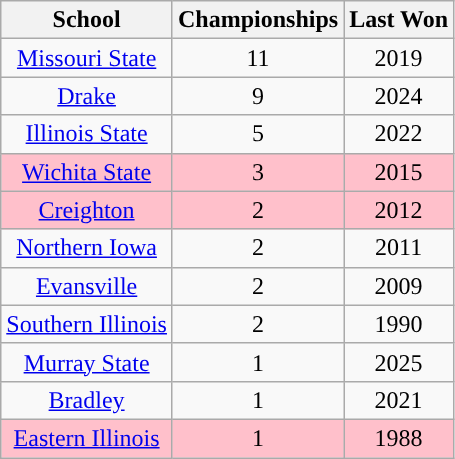<table class="wikitable sortable" style="text-align:center">
<tr>
<th width=px>School</th>
<th width=px>Championships</th>
<th width=px>Last Won</th>
</tr>
<tr>
<td><a href='#'>Missouri State</a></td>
<td>11</td>
<td>2019</td>
</tr>
<tr>
<td><a href='#'>Drake</a></td>
<td>9</td>
<td>2024</td>
</tr>
<tr>
<td><a href='#'>Illinois State</a></td>
<td>5</td>
<td>2022</td>
</tr>
<tr bgcolor=pink>
<td><a href='#'>Wichita State</a></td>
<td>3</td>
<td>2015</td>
</tr>
<tr bgcolor=pink>
<td><a href='#'>Creighton</a></td>
<td>2</td>
<td>2012</td>
</tr>
<tr>
<td><a href='#'>Northern Iowa</a></td>
<td>2</td>
<td>2011</td>
</tr>
<tr>
<td><a href='#'>Evansville</a></td>
<td>2</td>
<td>2009</td>
</tr>
<tr>
<td><a href='#'>Southern Illinois</a></td>
<td>2</td>
<td>1990</td>
</tr>
<tr>
<td><a href='#'>Murray State</a></td>
<td>1</td>
<td>2025</td>
</tr>
<tr>
<td><a href='#'>Bradley</a></td>
<td>1</td>
<td>2021</td>
</tr>
<tr bgcolor=pink>
<td><a href='#'>Eastern Illinois</a></td>
<td>1</td>
<td>1988</td>
</tr>
</table>
